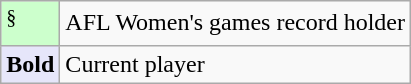<table class=wikitable>
<tr>
<td bgcolor=CCFFCC><sup>§</sup></td>
<td>AFL Women's games record holder</td>
</tr>
<tr>
<td bgcolor=E6E6FA><strong>Bold</strong></td>
<td>Current player</td>
</tr>
</table>
